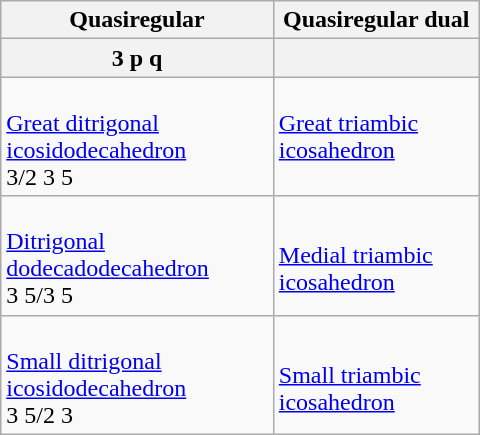<table class="wikitable" width=320>
<tr>
<th>Quasiregular</th>
<th>Quasiregular dual</th>
</tr>
<tr>
<th>3  p q</th>
<th> </th>
</tr>
<tr valign=top>
<td><br><a href='#'>Great ditrigonal icosidodecahedron</a><br>3/2  3 5<br></td>
<td><br><a href='#'>Great triambic icosahedron</a></td>
</tr>
<tr>
<td><br><a href='#'>Ditrigonal dodecadodecahedron</a><br>3  5/3 5<br></td>
<td><br><a href='#'>Medial triambic icosahedron</a></td>
</tr>
<tr>
<td><br><a href='#'>Small ditrigonal icosidodecahedron</a><br>3  5/2 3<br></td>
<td><br><a href='#'>Small triambic icosahedron</a></td>
</tr>
</table>
